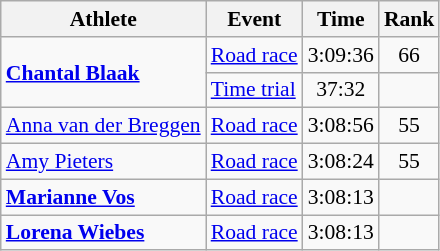<table class="wikitable" style="text-align:center; font-size:90%">
<tr>
<th>Athlete</th>
<th>Event</th>
<th>Time</th>
<th>Rank</th>
</tr>
<tr>
<td align=left rowspan=2><strong><a href='#'>Chantal Blaak</a></strong></td>
<td align=left><a href='#'>Road race</a></td>
<td>3:09:36</td>
<td>66</td>
</tr>
<tr>
<td align=left><a href='#'>Time trial</a></td>
<td>37:32</td>
<td></td>
</tr>
<tr>
<td align=left><a href='#'>Anna van der Breggen</a></td>
<td align=left><a href='#'>Road race</a></td>
<td>3:08:56</td>
<td>55</td>
</tr>
<tr>
<td align=left><a href='#'>Amy Pieters</a></td>
<td align=left><a href='#'>Road race</a></td>
<td>3:08:24</td>
<td>55</td>
</tr>
<tr>
<td align=left><strong><a href='#'>Marianne Vos</a></strong></td>
<td align=left><a href='#'>Road race</a></td>
<td>3:08:13</td>
<td></td>
</tr>
<tr>
<td align=left><strong><a href='#'>Lorena Wiebes</a></strong></td>
<td align=left><a href='#'>Road race</a></td>
<td>3:08:13</td>
<td></td>
</tr>
</table>
